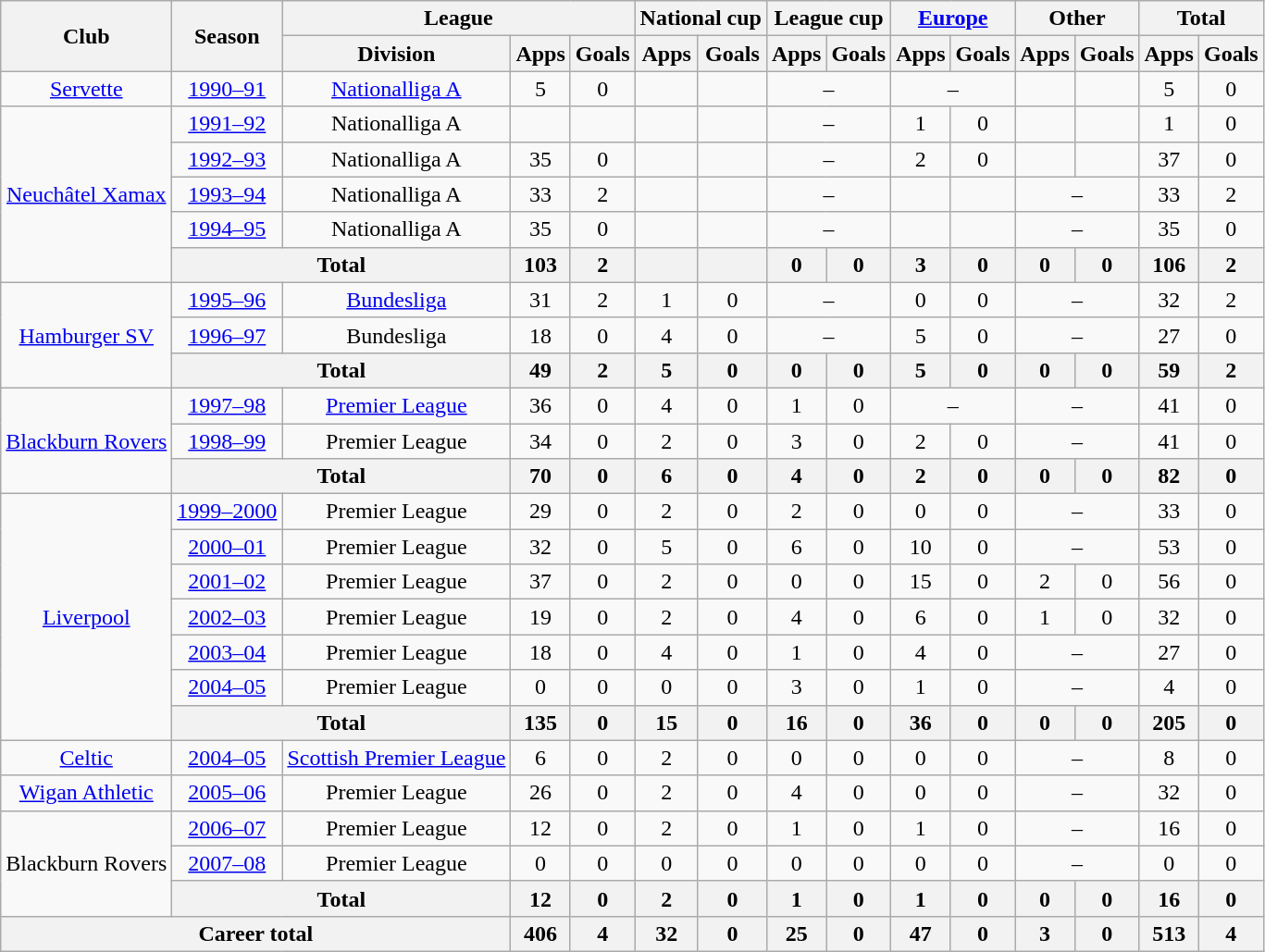<table class="wikitable" style="text-align:center">
<tr>
<th rowspan="2">Club</th>
<th rowspan="2">Season</th>
<th colspan="3">League</th>
<th colspan="2">National cup</th>
<th colspan="2">League cup</th>
<th colspan="2"><a href='#'>Europe</a></th>
<th colspan="2">Other</th>
<th colspan="2">Total</th>
</tr>
<tr>
<th>Division</th>
<th>Apps</th>
<th>Goals</th>
<th>Apps</th>
<th>Goals</th>
<th>Apps</th>
<th>Goals</th>
<th>Apps</th>
<th>Goals</th>
<th>Apps</th>
<th>Goals</th>
<th>Apps</th>
<th>Goals</th>
</tr>
<tr>
<td><a href='#'>Servette</a></td>
<td><a href='#'>1990–91</a></td>
<td><a href='#'>Nationalliga A</a></td>
<td>5</td>
<td>0</td>
<td></td>
<td></td>
<td colspan="2">–</td>
<td colspan="2">–</td>
<td></td>
<td></td>
<td>5</td>
<td>0</td>
</tr>
<tr>
<td rowspan="5"><a href='#'>Neuchâtel Xamax</a></td>
<td><a href='#'>1991–92</a></td>
<td>Nationalliga A</td>
<td></td>
<td></td>
<td></td>
<td></td>
<td colspan="2">–</td>
<td>1</td>
<td>0</td>
<td></td>
<td></td>
<td>1</td>
<td>0</td>
</tr>
<tr>
<td><a href='#'>1992–93</a></td>
<td>Nationalliga A</td>
<td>35</td>
<td>0</td>
<td></td>
<td></td>
<td colspan="2">–</td>
<td>2</td>
<td>0</td>
<td></td>
<td></td>
<td>37</td>
<td>0</td>
</tr>
<tr>
<td><a href='#'>1993–94</a></td>
<td>Nationalliga A</td>
<td>33</td>
<td>2</td>
<td></td>
<td></td>
<td colspan="2">–</td>
<td></td>
<td></td>
<td colspan="2">–</td>
<td>33</td>
<td>2</td>
</tr>
<tr>
<td><a href='#'>1994–95</a></td>
<td>Nationalliga A</td>
<td>35</td>
<td>0</td>
<td></td>
<td></td>
<td colspan="2">–</td>
<td></td>
<td></td>
<td colspan="2">–</td>
<td>35</td>
<td>0</td>
</tr>
<tr>
<th colspan="2">Total</th>
<th>103</th>
<th>2</th>
<th></th>
<th></th>
<th>0</th>
<th>0</th>
<th>3</th>
<th>0</th>
<th>0</th>
<th>0</th>
<th>106</th>
<th>2</th>
</tr>
<tr>
<td rowspan="3"><a href='#'>Hamburger SV</a></td>
<td><a href='#'>1995–96</a></td>
<td><a href='#'>Bundesliga</a></td>
<td>31</td>
<td>2</td>
<td>1</td>
<td>0</td>
<td colspan="2">–</td>
<td>0</td>
<td>0</td>
<td colspan="2">–</td>
<td>32</td>
<td>2</td>
</tr>
<tr>
<td><a href='#'>1996–97</a></td>
<td>Bundesliga</td>
<td>18</td>
<td>0</td>
<td>4</td>
<td>0</td>
<td colspan="2">–</td>
<td>5</td>
<td>0</td>
<td colspan="2">–</td>
<td>27</td>
<td>0</td>
</tr>
<tr>
<th colspan="2">Total</th>
<th>49</th>
<th>2</th>
<th>5</th>
<th>0</th>
<th>0</th>
<th>0</th>
<th>5</th>
<th>0</th>
<th>0</th>
<th>0</th>
<th>59</th>
<th>2</th>
</tr>
<tr>
<td rowspan="3"><a href='#'>Blackburn Rovers</a></td>
<td><a href='#'>1997–98</a></td>
<td><a href='#'>Premier League</a></td>
<td>36</td>
<td>0</td>
<td>4</td>
<td>0</td>
<td>1</td>
<td>0</td>
<td colspan="2">–</td>
<td colspan="2">–</td>
<td>41</td>
<td>0</td>
</tr>
<tr>
<td><a href='#'>1998–99</a></td>
<td>Premier League</td>
<td>34</td>
<td>0</td>
<td>2</td>
<td>0</td>
<td>3</td>
<td>0</td>
<td>2</td>
<td>0</td>
<td colspan="2">–</td>
<td>41</td>
<td>0</td>
</tr>
<tr>
<th colspan="2">Total</th>
<th>70</th>
<th>0</th>
<th>6</th>
<th>0</th>
<th>4</th>
<th>0</th>
<th>2</th>
<th>0</th>
<th>0</th>
<th>0</th>
<th>82</th>
<th>0</th>
</tr>
<tr>
<td rowspan="7"><a href='#'>Liverpool</a></td>
<td><a href='#'>1999–2000</a></td>
<td>Premier League</td>
<td>29</td>
<td>0</td>
<td>2</td>
<td>0</td>
<td>2</td>
<td>0</td>
<td>0</td>
<td>0</td>
<td colspan="2">–</td>
<td>33</td>
<td>0</td>
</tr>
<tr>
<td><a href='#'>2000–01</a></td>
<td>Premier League</td>
<td>32</td>
<td>0</td>
<td>5</td>
<td>0</td>
<td>6</td>
<td>0</td>
<td>10</td>
<td>0</td>
<td colspan="2">–</td>
<td>53</td>
<td>0</td>
</tr>
<tr>
<td><a href='#'>2001–02</a></td>
<td>Premier League</td>
<td>37</td>
<td>0</td>
<td>2</td>
<td>0</td>
<td>0</td>
<td>0</td>
<td>15</td>
<td>0</td>
<td>2</td>
<td>0</td>
<td>56</td>
<td>0</td>
</tr>
<tr>
<td><a href='#'>2002–03</a></td>
<td>Premier League</td>
<td>19</td>
<td>0</td>
<td>2</td>
<td>0</td>
<td>4</td>
<td>0</td>
<td>6</td>
<td>0</td>
<td>1</td>
<td>0</td>
<td>32</td>
<td>0</td>
</tr>
<tr>
<td><a href='#'>2003–04</a></td>
<td>Premier League</td>
<td>18</td>
<td>0</td>
<td>4</td>
<td>0</td>
<td>1</td>
<td>0</td>
<td>4</td>
<td>0</td>
<td colspan="2">–</td>
<td>27</td>
<td>0</td>
</tr>
<tr>
<td><a href='#'>2004–05</a></td>
<td>Premier League</td>
<td>0</td>
<td>0</td>
<td>0</td>
<td>0</td>
<td>3</td>
<td>0</td>
<td>1</td>
<td>0</td>
<td colspan="2">–</td>
<td>4</td>
<td>0</td>
</tr>
<tr>
<th colspan="2">Total</th>
<th>135</th>
<th>0</th>
<th>15</th>
<th>0</th>
<th>16</th>
<th>0</th>
<th>36</th>
<th>0</th>
<th>0</th>
<th>0</th>
<th>205</th>
<th>0</th>
</tr>
<tr>
<td><a href='#'>Celtic</a></td>
<td><a href='#'>2004–05</a></td>
<td><a href='#'>Scottish Premier League</a></td>
<td>6</td>
<td>0</td>
<td>2</td>
<td>0</td>
<td>0</td>
<td>0</td>
<td>0</td>
<td>0</td>
<td colspan="2">–</td>
<td>8</td>
<td>0</td>
</tr>
<tr>
<td><a href='#'>Wigan Athletic</a></td>
<td><a href='#'>2005–06</a></td>
<td>Premier League</td>
<td>26</td>
<td>0</td>
<td>2</td>
<td>0</td>
<td>4</td>
<td>0</td>
<td>0</td>
<td>0</td>
<td colspan="2">–</td>
<td>32</td>
<td>0</td>
</tr>
<tr>
<td rowspan="3">Blackburn Rovers</td>
<td><a href='#'>2006–07</a></td>
<td>Premier League</td>
<td>12</td>
<td>0</td>
<td>2</td>
<td>0</td>
<td>1</td>
<td>0</td>
<td>1</td>
<td>0</td>
<td colspan="2">–</td>
<td>16</td>
<td>0</td>
</tr>
<tr>
<td><a href='#'>2007–08</a></td>
<td>Premier League</td>
<td>0</td>
<td>0</td>
<td>0</td>
<td>0</td>
<td>0</td>
<td>0</td>
<td>0</td>
<td>0</td>
<td colspan="2">–</td>
<td>0</td>
<td>0</td>
</tr>
<tr>
<th colspan="2">Total</th>
<th>12</th>
<th>0</th>
<th>2</th>
<th>0</th>
<th>1</th>
<th>0</th>
<th>1</th>
<th>0</th>
<th>0</th>
<th>0</th>
<th>16</th>
<th>0</th>
</tr>
<tr>
<th colspan="3">Career total</th>
<th>406</th>
<th>4</th>
<th>32</th>
<th>0</th>
<th>25</th>
<th>0</th>
<th>47</th>
<th>0</th>
<th>3</th>
<th>0</th>
<th>513</th>
<th>4</th>
</tr>
</table>
